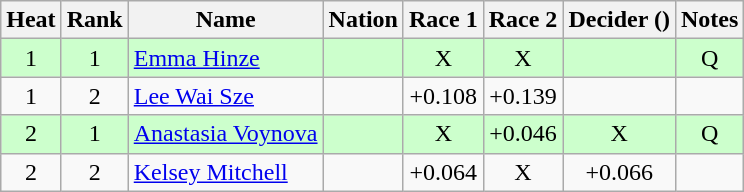<table class="wikitable sortable" style="text-align:center">
<tr>
<th>Heat</th>
<th>Rank</th>
<th>Name</th>
<th>Nation</th>
<th>Race 1</th>
<th>Race 2</th>
<th>Decider ()</th>
<th>Notes</th>
</tr>
<tr bgcolor=ccffcc>
<td>1</td>
<td>1</td>
<td align=left><a href='#'>Emma Hinze</a></td>
<td align=left></td>
<td>X</td>
<td>X</td>
<td></td>
<td>Q</td>
</tr>
<tr>
<td>1</td>
<td>2</td>
<td align=left><a href='#'>Lee Wai Sze</a></td>
<td align=left></td>
<td>+0.108</td>
<td>+0.139</td>
<td></td>
<td></td>
</tr>
<tr bgcolor=ccffcc>
<td>2</td>
<td>1</td>
<td align=left><a href='#'>Anastasia Voynova</a></td>
<td align=left></td>
<td>X</td>
<td>+0.046</td>
<td>X</td>
<td>Q</td>
</tr>
<tr>
<td>2</td>
<td>2</td>
<td align=left><a href='#'>Kelsey Mitchell</a></td>
<td align=left></td>
<td>+0.064</td>
<td>X</td>
<td>+0.066</td>
<td></td>
</tr>
</table>
